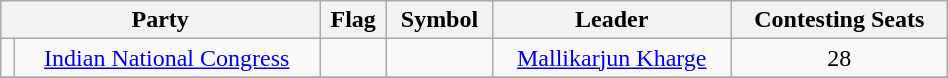<table class="wikitable " width="50%" style="text-align:center">
<tr>
<th colspan="2">Party</th>
<th>Flag</th>
<th>Symbol</th>
<th>Leader</th>
<th>Contesting Seats</th>
</tr>
<tr>
<td></td>
<td><a href='#'>Indian National Congress</a></td>
<td></td>
<td></td>
<td><a href='#'>Mallikarjun Kharge</a></td>
<td>28</td>
</tr>
<tr>
</tr>
</table>
